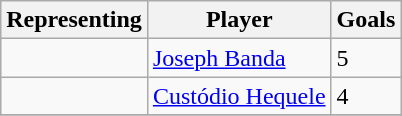<table class="wikitable">
<tr>
<th>Representing</th>
<th>Player</th>
<th>Goals</th>
</tr>
<tr>
<td></td>
<td><a href='#'>Joseph Banda</a></td>
<td>5</td>
</tr>
<tr>
<td></td>
<td><a href='#'>Custódio Hequele</a></td>
<td>4</td>
</tr>
<tr>
</tr>
</table>
